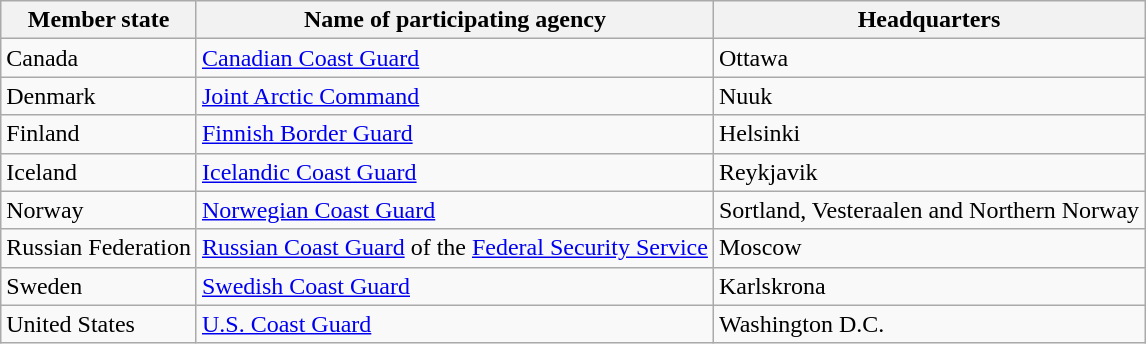<table class="wikitable">
<tr>
<th>Member state</th>
<th>Name of participating agency</th>
<th>Headquarters</th>
</tr>
<tr>
<td>Canada</td>
<td><a href='#'>Canadian Coast Guard</a></td>
<td>Ottawa</td>
</tr>
<tr>
<td>Denmark</td>
<td><a href='#'>Joint Arctic Command</a></td>
<td>Nuuk</td>
</tr>
<tr>
<td>Finland</td>
<td><a href='#'>Finnish Border Guard</a></td>
<td>Helsinki</td>
</tr>
<tr>
<td>Iceland</td>
<td><a href='#'>Icelandic Coast Guard</a></td>
<td>Reykjavik</td>
</tr>
<tr>
<td>Norway</td>
<td><a href='#'>Norwegian Coast Guard</a></td>
<td>Sortland, Vesteraalen and Northern Norway</td>
</tr>
<tr>
<td>Russian Federation</td>
<td><a href='#'>Russian Coast Guard</a> of the <a href='#'>Federal Security Service</a></td>
<td>Moscow</td>
</tr>
<tr>
<td>Sweden</td>
<td><a href='#'>Swedish Coast Guard</a></td>
<td>Karlskrona</td>
</tr>
<tr>
<td>United States</td>
<td><a href='#'>U.S. Coast Guard</a></td>
<td>Washington D.C.</td>
</tr>
</table>
